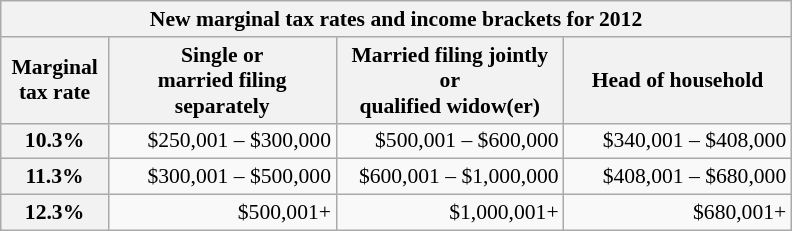<table class="wikitable" style="text-align:right; margin:0; font-size: 90%;">
<tr>
<th colspan=5>New marginal tax rates and income brackets for 2012</th>
</tr>
<tr>
<th width = 65>Marginal tax rate</th>
<th width=145>Single or<br>married filing separately</th>
<th width=145>Married filing jointly or<br>qualified widow(er)</th>
<th width=145>Head of household</th>
</tr>
<tr>
<th>10.3%</th>
<td>$250,001 – $300,000</td>
<td>$500,001 – $600,000</td>
<td>$340,001 – $408,000</td>
</tr>
<tr>
<th>11.3%</th>
<td>$300,001 – $500,000</td>
<td>$600,001 – $1,000,000</td>
<td>$408,001 – $680,000</td>
</tr>
<tr>
<th>12.3%</th>
<td>$500,001+</td>
<td>$1,000,001+</td>
<td>$680,001+</td>
</tr>
</table>
